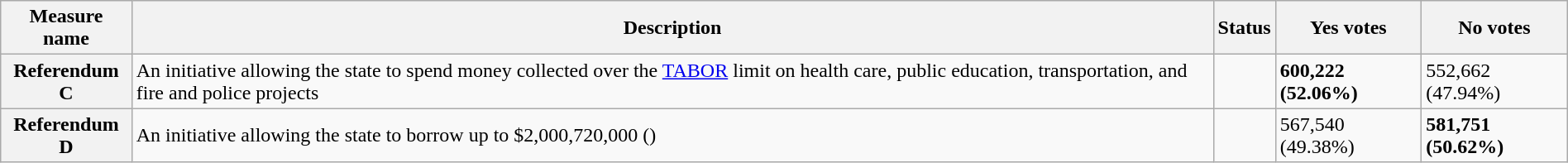<table class="wikitable sortable plainrowheaders" style="width:100%">
<tr>
<th scope="col">Measure name</th>
<th class="unsortable" scope="col">Description</th>
<th scope="col">Status</th>
<th scope="col">Yes votes</th>
<th scope="col">No votes</th>
</tr>
<tr>
<th scope="row">Referendum C</th>
<td>An initiative allowing the state to spend money collected over the <a href='#'>TABOR</a> limit on health care, public education, transportation, and fire and police projects</td>
<td></td>
<td><strong>600,222 (52.06%)</strong></td>
<td>552,662 (47.94%)</td>
</tr>
<tr>
<th scope="row">Referendum D</th>
<td>An initiative allowing the state to borrow up to $2,000,720,000 ()</td>
<td></td>
<td>567,540 (49.38%)</td>
<td><strong>581,751 (50.62%)</strong></td>
</tr>
</table>
